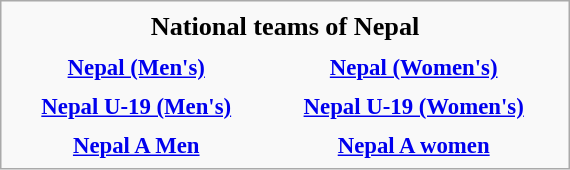<table class="infobox" style="font-size:95%; width:25em; text-align:center">
<tr>
<th colspan="4" style="font-size:115%; align=center">National teams of Nepal<br></th>
</tr>
<tr>
<th></th>
<th></th>
</tr>
<tr>
<th><a href='#'>Nepal (Men's)</a></th>
<th><a href='#'>Nepal (Women's)</a></th>
</tr>
<tr>
<th></th>
<th></th>
</tr>
<tr>
<th><a href='#'>Nepal U-19 (Men's)</a></th>
<th><a href='#'>Nepal U-19 (Women's)</a></th>
</tr>
<tr>
<th></th>
<th></th>
</tr>
<tr>
<th><a href='#'>Nepal A Men</a></th>
<th><a href='#'>Nepal A women</a></th>
</tr>
</table>
